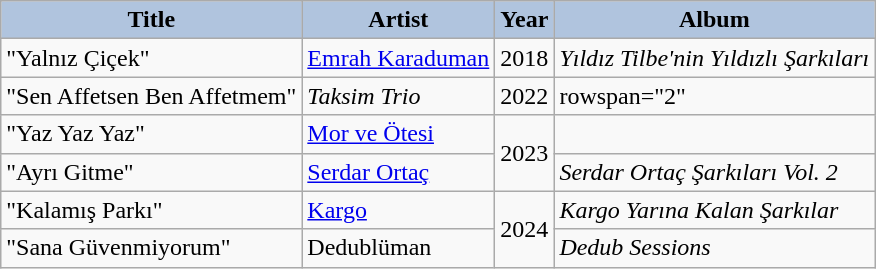<table class="wikitable">
<tr>
<th style="background:LightSteelBlue">Title</th>
<th style="background:LightSteelBlue">Artist</th>
<th style="background:LightSteelBlue">Year</th>
<th style="background:LightSteelBlue">Album</th>
</tr>
<tr>
<td>"Yalnız Çiçek"</td>
<td><a href='#'>Emrah Karaduman</a></td>
<td>2018</td>
<td><em>Yıldız Tilbe'nin Yıldızlı Şarkıları</em></td>
</tr>
<tr>
<td>"Sen Affetsen Ben Affetmem"</td>
<td><em>Taksim Trio</em></td>
<td>2022</td>
<td>rowspan="2" </td>
</tr>
<tr>
<td>"Yaz Yaz Yaz"</td>
<td><a href='#'>Mor ve Ötesi</a></td>
<td rowspan=2>2023</td>
</tr>
<tr>
<td>"Ayrı Gitme"</td>
<td><a href='#'>Serdar Ortaç</a></td>
<td><em>Serdar Ortaç Şarkıları Vol. 2</em></td>
</tr>
<tr>
<td>"Kalamış Parkı"</td>
<td><a href='#'>Kargo</a></td>
<td rowspan=2>2024</td>
<td><em>Kargo Yarına Kalan Şarkılar</em></td>
</tr>
<tr>
<td>"Sana Güvenmiyorum"</td>
<td>Dedublüman</td>
<td><em>Dedub Sessions</em></td>
</tr>
</table>
